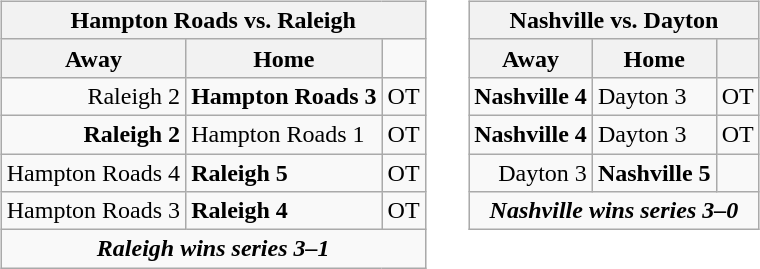<table cellspacing="10">
<tr>
<td valign="top"><br><table class="wikitable">
<tr>
<th bgcolor="#DDDDDD" colspan="4">Hampton Roads vs. Raleigh <br></th>
</tr>
<tr>
<th>Away</th>
<th>Home</th>
</tr>
<tr>
<td align="right">Raleigh 2</td>
<td><strong>Hampton Roads 3</strong></td>
<td align="center">OT</td>
</tr>
<tr>
<td align="right"><strong>Raleigh 2</strong></td>
<td>Hampton Roads 1</td>
<td align="center">OT</td>
</tr>
<tr>
<td align="right">Hampton Roads 4</td>
<td><strong>Raleigh 5</strong></td>
<td align="center">OT</td>
</tr>
<tr>
<td align="right">Hampton Roads 3</td>
<td><strong>Raleigh 4</strong></td>
<td align="center">OT</td>
</tr>
<tr align="center">
<td colspan="4"><strong><em>Raleigh wins series 3–1</em></strong></td>
</tr>
</table>
</td>
<td valign="top"><br><table class="wikitable">
<tr>
<th bgcolor="#DDDDDD" colspan="4">Nashville vs. Dayton <br></th>
</tr>
<tr>
<th>Away</th>
<th>Home</th>
<th></th>
</tr>
<tr>
<td align="right"><strong>Nashville 4</strong></td>
<td>Dayton 3</td>
<td align="center">OT</td>
</tr>
<tr>
<td align="right"><strong>Nashville 4</strong></td>
<td>Dayton 3</td>
<td align="center">OT</td>
</tr>
<tr>
<td align="right">Dayton 3</td>
<td><strong>Nashville 5</strong></td>
</tr>
<tr align="center">
<td colspan="4"><strong><em>Nashville wins series 3–0</em></strong></td>
</tr>
</table>
</td>
</tr>
</table>
